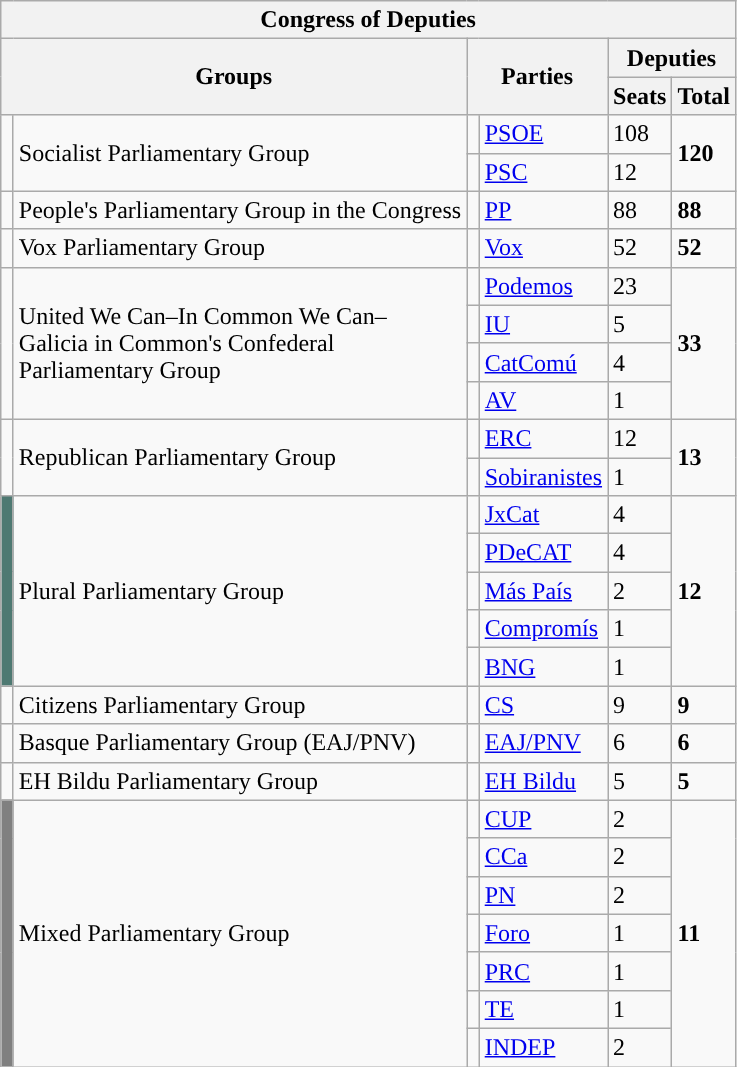<table class="wikitable" style="text-align:left;">
<tr>
<th colspan="6">Congress of Deputies</th>
</tr>
<tr>
<th rowspan="2" colspan="2">Groups</th>
<th rowspan="2" colspan="2">Parties</th>
<th colspan="2">Deputies</th>
</tr>
<tr>
<th>Seats</th>
<th>Total</th>
</tr>
<tr>
<td width="1" rowspan="2"></td>
<td rowspan="2">Socialist Parliamentary Group</td>
<td width="1" style="color:inherit;background:"></td>
<td><a href='#'>PSOE</a></td>
<td>108</td>
<td rowspan="2"><strong>120</strong></td>
</tr>
<tr>
<td style="color:inherit;background:"></td>
<td><a href='#'>PSC</a></td>
<td>12</td>
</tr>
<tr>
<td style="color:inherit;background:"></td>
<td>People's Parliamentary Group in the Congress</td>
<td style="color:inherit;background:"></td>
<td><a href='#'>PP</a></td>
<td>88</td>
<td><strong>88</strong></td>
</tr>
<tr>
<td style="color:inherit;background:"></td>
<td>Vox Parliamentary Group</td>
<td style="color:inherit;background:"></td>
<td><a href='#'>Vox</a></td>
<td>52</td>
<td><strong>52</strong></td>
</tr>
<tr>
<td rowspan="4" style="color:inherit;background:"></td>
<td rowspan="4">United We Can–In Common We Can–<br>Galicia in Common's Confederal<br>Parliamentary Group</td>
<td style="color:inherit;background:"></td>
<td><a href='#'>Podemos</a></td>
<td>23</td>
<td rowspan="4"><strong>33</strong></td>
</tr>
<tr>
<td style="color:inherit;background:"></td>
<td><a href='#'>IU</a></td>
<td>5</td>
</tr>
<tr>
<td style="color:inherit;background:"></td>
<td><a href='#'>CatComú</a></td>
<td>4</td>
</tr>
<tr>
<td style="color:inherit;background:"></td>
<td><a href='#'>AV</a></td>
<td>1</td>
</tr>
<tr>
<td rowspan="2" style="color:inherit;background:"></td>
<td rowspan="2">Republican Parliamentary Group</td>
<td style="color:inherit;background:"></td>
<td><a href='#'>ERC</a></td>
<td>12</td>
<td rowspan="2"><strong>13</strong></td>
</tr>
<tr>
<td style="color:inherit;background:"></td>
<td><a href='#'>Sobiranistes</a></td>
<td>1</td>
</tr>
<tr>
<td rowspan="5" bgcolor="#4E7972"></td>
<td rowspan="5">Plural Parliamentary Group</td>
<td style="color:inherit;background:"></td>
<td><a href='#'>JxCat</a></td>
<td>4</td>
<td rowspan="5"><strong>12</strong></td>
</tr>
<tr>
<td style="color:inherit;background:"></td>
<td><a href='#'>PDeCAT</a></td>
<td>4</td>
</tr>
<tr>
<td style="color:inherit;background:"></td>
<td><a href='#'>Más País</a></td>
<td>2</td>
</tr>
<tr>
<td style="color:inherit;background:"></td>
<td><a href='#'>Compromís</a></td>
<td>1</td>
</tr>
<tr>
<td style="color:inherit;background:"></td>
<td><a href='#'>BNG</a></td>
<td>1</td>
</tr>
<tr>
<td style="color:inherit;background:"></td>
<td>Citizens Parliamentary Group</td>
<td style="color:inherit;background:"></td>
<td><a href='#'>CS</a></td>
<td>9</td>
<td><strong>9</strong></td>
</tr>
<tr>
<td style="color:inherit;background:"></td>
<td>Basque Parliamentary Group (EAJ/PNV)</td>
<td style="color:inherit;background:"></td>
<td><a href='#'>EAJ/PNV</a></td>
<td>6</td>
<td><strong>6</strong></td>
</tr>
<tr>
<td style="color:inherit;background:"></td>
<td>EH Bildu Parliamentary Group</td>
<td style="color:inherit;background:"></td>
<td><a href='#'>EH Bildu</a></td>
<td>5</td>
<td><strong>5</strong></td>
</tr>
<tr>
<td rowspan="7" bgcolor="gray"></td>
<td rowspan="7">Mixed Parliamentary Group</td>
<td style="color:inherit;background:"></td>
<td><a href='#'>CUP</a></td>
<td>2</td>
<td rowspan="7"><strong>11</strong></td>
</tr>
<tr>
<td style="color:inherit;background:"></td>
<td><a href='#'>CCa</a></td>
<td>2</td>
</tr>
<tr>
<td style="color:inherit;background:"></td>
<td><a href='#'>PN</a></td>
<td>2</td>
</tr>
<tr>
<td style="color:inherit;background:"></td>
<td><a href='#'>Foro</a></td>
<td>1</td>
</tr>
<tr>
<td style="color:inherit;background:"></td>
<td><a href='#'>PRC</a></td>
<td>1</td>
</tr>
<tr>
<td style="color:inherit;background:"></td>
<td><a href='#'>TE</a></td>
<td>1</td>
</tr>
<tr>
<td style="color:inherit;background:"></td>
<td><a href='#'>INDEP</a></td>
<td>2</td>
</tr>
</table>
